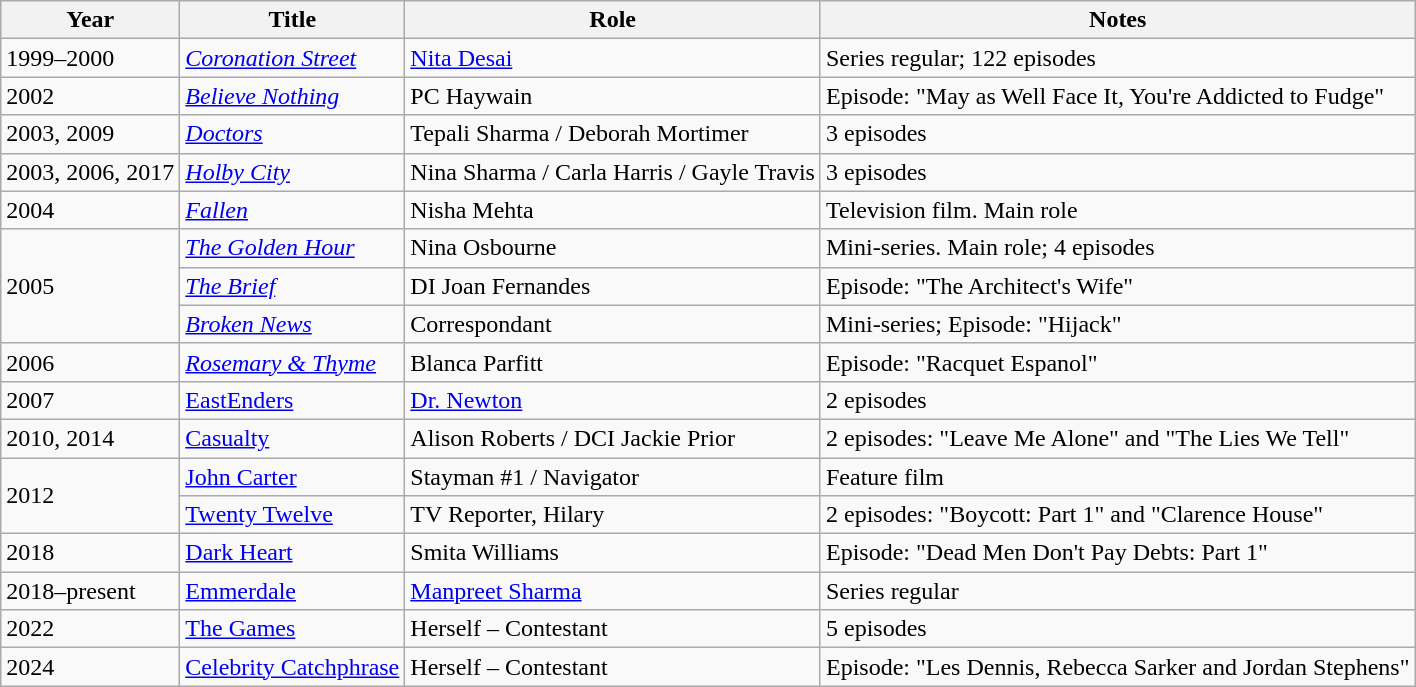<table class="wikitable">
<tr>
<th>Year</th>
<th>Title</th>
<th>Role</th>
<th>Notes</th>
</tr>
<tr>
<td>1999–2000</td>
<td><em><a href='#'>Coronation Street</a></em></td>
<td><a href='#'>Nita Desai</a></td>
<td>Series regular; 122 episodes</td>
</tr>
<tr>
<td>2002</td>
<td><em><a href='#'>Believe Nothing</a></em></td>
<td>PC Haywain</td>
<td>Episode: "May as Well Face It, You're Addicted to Fudge"</td>
</tr>
<tr>
<td>2003, 2009</td>
<td><em><a href='#'>Doctors</a></em></td>
<td>Tepali Sharma / Deborah Mortimer</td>
<td>3 episodes</td>
</tr>
<tr>
<td>2003, 2006, 2017</td>
<td><em><a href='#'>Holby City</a></em></td>
<td>Nina Sharma / Carla Harris / Gayle Travis</td>
<td>3 episodes</td>
</tr>
<tr>
<td>2004</td>
<td><em><a href='#'>Fallen</a></em></td>
<td>Nisha Mehta</td>
<td>Television film. Main role</td>
</tr>
<tr>
<td rowspan=3>2005</td>
<td><em><a href='#'>The Golden Hour</a></em></td>
<td>Nina Osbourne</td>
<td>Mini-series. Main role; 4 episodes</td>
</tr>
<tr>
<td><em><a href='#'>The Brief</a></em></td>
<td>DI Joan Fernandes</td>
<td>Episode: "The Architect's Wife"</td>
</tr>
<tr>
<td><em><a href='#'>Broken News</a></em></td>
<td>Correspondant</td>
<td>Mini-series; Episode: "Hijack"</td>
</tr>
<tr>
<td>2006</td>
<td><em><a href='#'>Rosemary & Thyme</a></td>
<td>Blanca Parfitt</td>
<td>Episode: "Racquet Espanol"</td>
</tr>
<tr>
<td>2007</td>
<td></em><a href='#'>EastEnders</a><em></td>
<td><a href='#'>Dr. Newton</a></td>
<td>2 episodes</td>
</tr>
<tr>
<td>2010, 2014</td>
<td></em><a href='#'>Casualty</a><em></td>
<td>Alison Roberts / DCI Jackie Prior</td>
<td>2 episodes: "Leave Me Alone" and "The Lies We Tell"</td>
</tr>
<tr>
<td rowspan=2>2012</td>
<td></em><a href='#'>John Carter</a><em></td>
<td>Stayman #1 / Navigator</td>
<td>Feature film</td>
</tr>
<tr>
<td></em><a href='#'>Twenty Twelve</a><em></td>
<td>TV Reporter, Hilary</td>
<td>2 episodes: "Boycott: Part 1" and "Clarence House"</td>
</tr>
<tr>
<td>2018</td>
<td></em><a href='#'>Dark Heart</a><em></td>
<td>Smita Williams</td>
<td>Episode: "Dead Men Don't Pay Debts: Part 1"</td>
</tr>
<tr>
<td>2018–present</td>
<td></em><a href='#'>Emmerdale</a><em></td>
<td><a href='#'>Manpreet Sharma</a></td>
<td>Series regular</td>
</tr>
<tr>
<td>2022</td>
<td></em><a href='#'>The Games</a><em></td>
<td>Herself – Contestant</td>
<td>5 episodes</td>
</tr>
<tr>
<td>2024</td>
<td></em><a href='#'>Celebrity Catchphrase</a><em></td>
<td>Herself – Contestant</td>
<td>Episode: "Les Dennis, Rebecca Sarker and Jordan Stephens"</td>
</tr>
</table>
